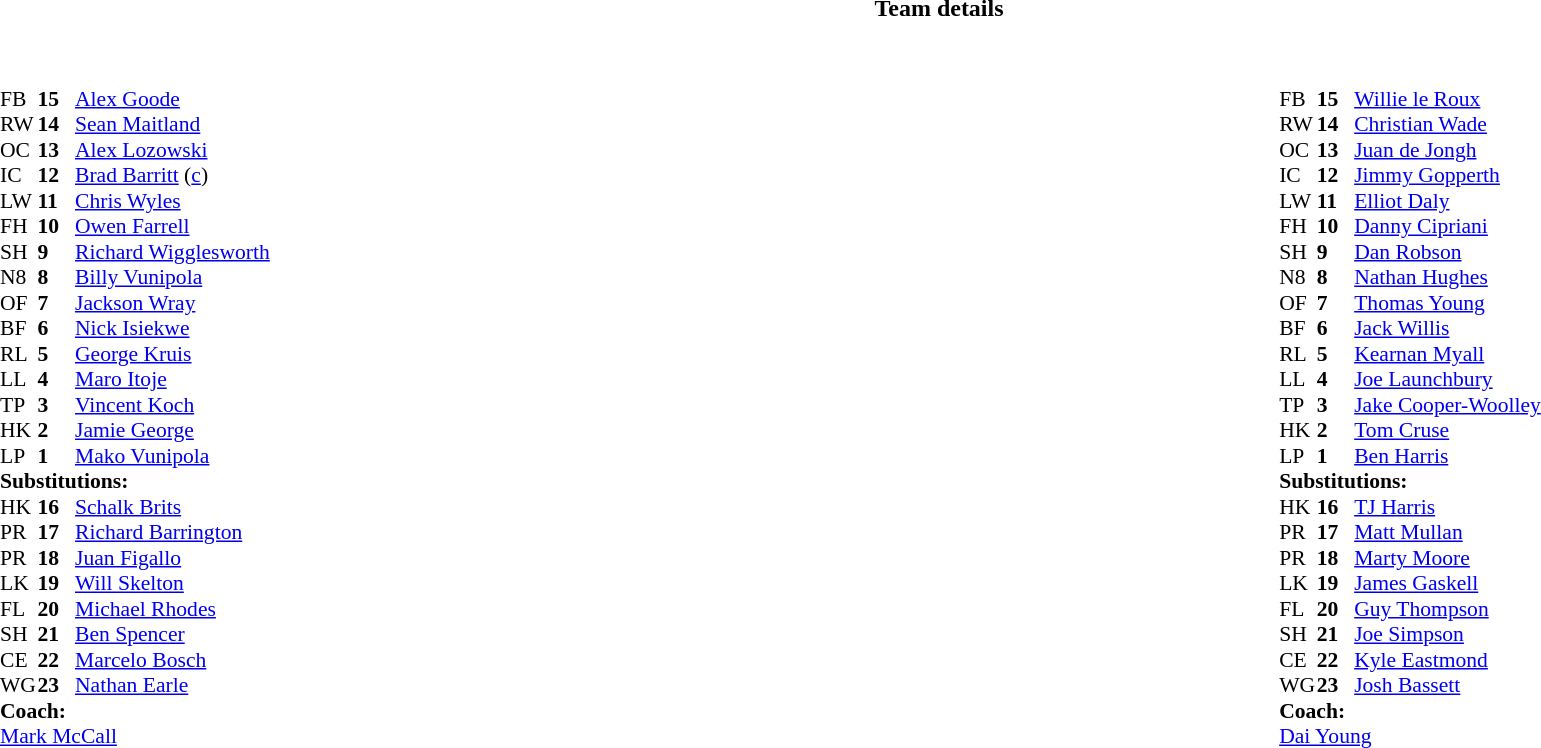<table border="0" style="width:100%;" class="collapsible collapsed">
<tr>
<th>Team details</th>
</tr>
<tr>
<td><br><table width="100%">
<tr>
<td valign="top" width="50%"><br><table style="font-size: 90%" cellspacing="0" cellpadding="0">
<tr>
<th width="25"></th>
<th width="25"></th>
</tr>
<tr>
<td>FB</td>
<td><strong>15</strong></td>
<td> <a href='#'>Alex Goode</a></td>
<td></td>
<td></td>
</tr>
<tr>
<td>RW</td>
<td><strong>14</strong></td>
<td> <a href='#'>Sean Maitland</a></td>
</tr>
<tr>
<td>OC</td>
<td><strong>13</strong></td>
<td> <a href='#'>Alex Lozowski</a></td>
</tr>
<tr>
<td>IC</td>
<td><strong>12</strong></td>
<td> <a href='#'>Brad Barritt</a> (<a href='#'>c</a>)</td>
</tr>
<tr>
<td>LW</td>
<td><strong>11</strong></td>
<td> <a href='#'>Chris Wyles</a></td>
</tr>
<tr>
<td>FH</td>
<td><strong>10</strong></td>
<td> <a href='#'>Owen Farrell</a></td>
<td></td>
<td></td>
</tr>
<tr>
<td>SH</td>
<td><strong>9</strong></td>
<td> <a href='#'>Richard Wigglesworth</a></td>
<td></td>
<td></td>
</tr>
<tr>
<td>N8</td>
<td><strong>8</strong></td>
<td> <a href='#'>Billy Vunipola</a></td>
<td></td>
<td></td>
</tr>
<tr>
<td>OF</td>
<td><strong>7</strong></td>
<td> <a href='#'>Jackson Wray</a></td>
</tr>
<tr>
<td>BF</td>
<td><strong>6</strong></td>
<td> <a href='#'>Nick Isiekwe</a></td>
</tr>
<tr>
<td>RL</td>
<td><strong>5</strong></td>
<td> <a href='#'>George Kruis</a></td>
<td></td>
<td></td>
</tr>
<tr>
<td>LL</td>
<td><strong>4</strong></td>
<td> <a href='#'>Maro Itoje</a></td>
</tr>
<tr>
<td>TP</td>
<td><strong>3</strong></td>
<td> <a href='#'>Vincent Koch</a></td>
<td></td>
<td></td>
</tr>
<tr>
<td>HK</td>
<td><strong>2</strong></td>
<td> <a href='#'>Jamie George</a></td>
<td></td>
<td></td>
</tr>
<tr>
<td>LP</td>
<td><strong>1</strong></td>
<td> <a href='#'>Mako Vunipola</a></td>
<td></td>
<td></td>
</tr>
<tr>
<td colspan=3><strong>Substitutions:</strong></td>
</tr>
<tr>
<td>HK</td>
<td><strong>16</strong></td>
<td> <a href='#'>Schalk Brits</a></td>
<td></td>
<td></td>
</tr>
<tr>
<td>PR</td>
<td><strong>17</strong></td>
<td> <a href='#'>Richard Barrington</a></td>
<td></td>
<td></td>
</tr>
<tr>
<td>PR</td>
<td><strong>18</strong></td>
<td> <a href='#'>Juan Figallo</a></td>
<td></td>
<td></td>
</tr>
<tr>
<td>LK</td>
<td><strong>19</strong></td>
<td> <a href='#'>Will Skelton</a></td>
<td></td>
<td></td>
</tr>
<tr>
<td>FL</td>
<td><strong>20</strong></td>
<td> <a href='#'>Michael Rhodes</a></td>
<td></td>
<td></td>
</tr>
<tr>
<td>SH</td>
<td><strong>21</strong></td>
<td> <a href='#'>Ben Spencer</a></td>
<td></td>
<td></td>
</tr>
<tr>
<td>CE</td>
<td><strong>22</strong></td>
<td> <a href='#'>Marcelo Bosch</a></td>
<td></td>
<td></td>
</tr>
<tr>
<td>WG</td>
<td><strong>23</strong></td>
<td> <a href='#'>Nathan Earle</a></td>
<td></td>
<td></td>
</tr>
<tr>
<td colspan=3><strong>Coach:</strong></td>
</tr>
<tr>
<td colspan="4"> <a href='#'>Mark McCall</a></td>
</tr>
<tr>
</tr>
</table>
</td>
<td style="vertical-align:top; width:50%"><br><table style="font-size: 90%" cellspacing="0" cellpadding="0"  align="center">
<tr>
<th width="25"></th>
<th width="25"></th>
</tr>
<tr>
<td>FB</td>
<td><strong>15</strong></td>
<td> <a href='#'>Willie le Roux</a></td>
</tr>
<tr>
<td>RW</td>
<td><strong>14</strong></td>
<td> <a href='#'>Christian Wade</a></td>
</tr>
<tr>
<td>OC</td>
<td><strong>13</strong></td>
<td> <a href='#'>Juan de Jongh</a></td>
<td></td>
<td></td>
</tr>
<tr>
<td>IC</td>
<td><strong>12</strong></td>
<td> <a href='#'>Jimmy Gopperth</a></td>
<td></td>
<td></td>
</tr>
<tr>
<td>LW</td>
<td><strong>11</strong></td>
<td> <a href='#'>Elliot Daly</a></td>
</tr>
<tr>
<td>FH</td>
<td><strong>10</strong></td>
<td> <a href='#'>Danny Cipriani</a></td>
</tr>
<tr>
<td>SH</td>
<td><strong>9</strong></td>
<td> <a href='#'>Dan Robson</a></td>
<td></td>
<td></td>
</tr>
<tr>
<td>N8</td>
<td><strong>8</strong></td>
<td> <a href='#'>Nathan Hughes</a></td>
<td></td>
<td></td>
</tr>
<tr>
<td>OF</td>
<td><strong>7</strong></td>
<td> <a href='#'>Thomas Young</a></td>
</tr>
<tr>
<td>BF</td>
<td><strong>6</strong></td>
<td> <a href='#'>Jack Willis</a></td>
<td></td>
<td></td>
</tr>
<tr>
<td>RL</td>
<td><strong>5</strong></td>
<td> <a href='#'>Kearnan Myall</a></td>
</tr>
<tr>
<td>LL</td>
<td><strong>4</strong></td>
<td> <a href='#'>Joe Launchbury</a></td>
</tr>
<tr>
<td>TP</td>
<td><strong>3</strong></td>
<td> <a href='#'>Jake Cooper-Woolley</a></td>
<td></td>
<td></td>
</tr>
<tr>
<td>HK</td>
<td><strong>2</strong></td>
<td> <a href='#'>Tom Cruse</a></td>
<td></td>
<td></td>
</tr>
<tr>
<td>LP</td>
<td><strong>1</strong></td>
<td> <a href='#'>Ben Harris</a></td>
<td></td>
<td colspan=2></td>
<td></td>
</tr>
<tr>
<td colspan=3><strong>Substitutions:</strong></td>
</tr>
<tr>
<td>HK</td>
<td><strong>16</strong></td>
<td> <a href='#'>TJ Harris</a></td>
<td></td>
<td></td>
</tr>
<tr>
<td>PR</td>
<td><strong>17</strong></td>
<td> <a href='#'>Matt Mullan</a></td>
<td></td>
<td></td>
<td></td>
<td></td>
</tr>
<tr>
<td>PR</td>
<td><strong>18</strong></td>
<td> <a href='#'>Marty Moore</a></td>
<td></td>
<td></td>
</tr>
<tr>
<td>LK</td>
<td><strong>19</strong></td>
<td> <a href='#'>James Gaskell</a></td>
<td></td>
<td></td>
</tr>
<tr>
<td>FL</td>
<td><strong>20</strong></td>
<td> <a href='#'>Guy Thompson</a></td>
<td></td>
<td></td>
</tr>
<tr>
<td>SH</td>
<td><strong>21</strong></td>
<td> <a href='#'>Joe Simpson</a></td>
<td></td>
<td></td>
</tr>
<tr>
<td>CE</td>
<td><strong>22</strong></td>
<td> <a href='#'>Kyle Eastmond</a></td>
<td></td>
<td></td>
</tr>
<tr>
<td>WG</td>
<td><strong>23</strong></td>
<td> <a href='#'>Josh Bassett</a></td>
<td></td>
<td></td>
</tr>
<tr>
<td colspan=3><strong>Coach:</strong></td>
</tr>
<tr>
<td colspan="4"> <a href='#'>Dai Young</a></td>
</tr>
</table>
</td>
</tr>
</table>
</td>
</tr>
</table>
